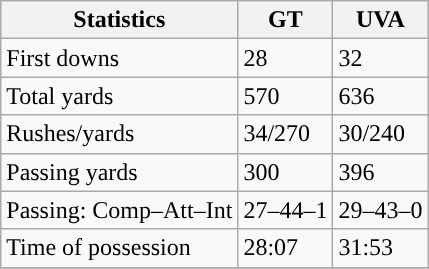<table class="wikitable" style="float: left;">
<tr>
<th>Statistics</th>
<th>GT</th>
<th>UVA</th>
</tr>
<tr>
<td>First downs</td>
<td>28</td>
<td>32</td>
</tr>
<tr>
<td>Total yards</td>
<td>570</td>
<td>636</td>
</tr>
<tr>
<td>Rushes/yards</td>
<td>34/270</td>
<td>30/240</td>
</tr>
<tr>
<td>Passing yards</td>
<td>300</td>
<td>396</td>
</tr>
<tr>
<td>Passing: Comp–Att–Int</td>
<td>27–44–1</td>
<td>29–43–0</td>
</tr>
<tr>
<td>Time of possession</td>
<td>28:07</td>
<td>31:53</td>
</tr>
<tr>
</tr>
</table>
